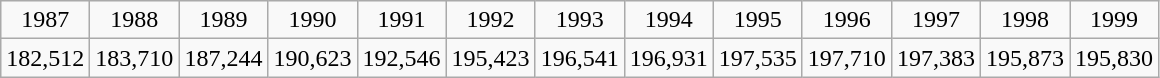<table class="wikitable" style="text-align:center">
<tr>
<td>1987</td>
<td>1988</td>
<td>1989</td>
<td>1990</td>
<td>1991</td>
<td>1992</td>
<td>1993</td>
<td>1994</td>
<td>1995</td>
<td>1996</td>
<td>1997</td>
<td>1998</td>
<td>1999</td>
</tr>
<tr>
<td>182,512</td>
<td>183,710</td>
<td>187,244</td>
<td>190,623</td>
<td>192,546</td>
<td>195,423</td>
<td>196,541</td>
<td>196,931</td>
<td>197,535</td>
<td>197,710</td>
<td>197,383</td>
<td>195,873</td>
<td>195,830</td>
</tr>
</table>
